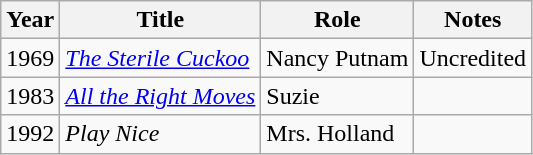<table class="wikitable sortable">
<tr>
<th>Year</th>
<th>Title</th>
<th>Role</th>
<th>Notes</th>
</tr>
<tr>
<td>1969</td>
<td><em><a href='#'>The Sterile Cuckoo</a></em></td>
<td>Nancy Putnam</td>
<td>Uncredited</td>
</tr>
<tr>
<td>1983</td>
<td><a href='#'><em>All the Right Moves</em></a></td>
<td>Suzie</td>
<td></td>
</tr>
<tr>
<td>1992</td>
<td><em>Play Nice</em></td>
<td>Mrs. Holland</td>
<td></td>
</tr>
</table>
